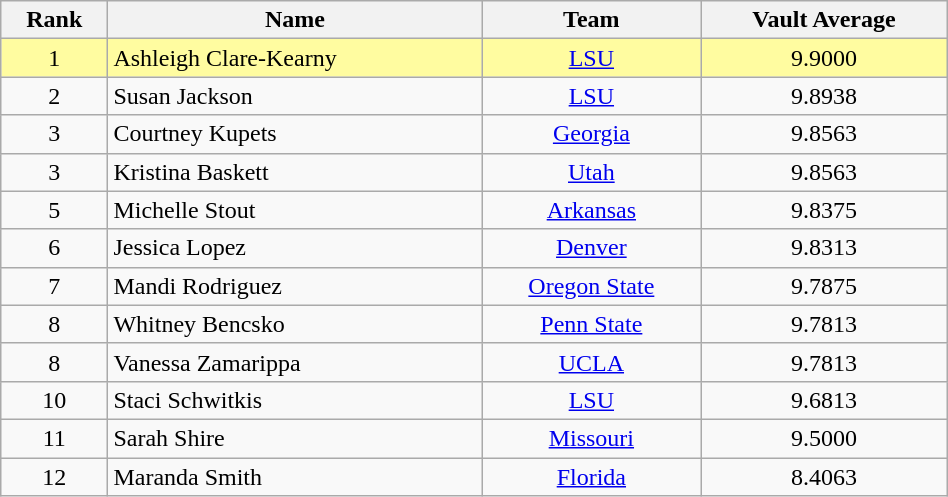<table class="sortable wikitable" style="text-align:center" width=50%>
<tr>
<th>Rank</th>
<th>Name</th>
<th>Team</th>
<th>Vault Average</th>
</tr>
<tr bgcolor=fffca>
<td>1</td>
<td align="left">Ashleigh Clare-Kearny</td>
<td><a href='#'>LSU</a></td>
<td>9.9000</td>
</tr>
<tr>
<td>2</td>
<td align="left">Susan Jackson</td>
<td><a href='#'>LSU</a></td>
<td>9.8938</td>
</tr>
<tr>
<td>3</td>
<td align="left">Courtney Kupets</td>
<td><a href='#'>Georgia</a></td>
<td>9.8563</td>
</tr>
<tr>
<td>3</td>
<td align="left">Kristina Baskett</td>
<td><a href='#'>Utah</a></td>
<td>9.8563</td>
</tr>
<tr>
<td>5</td>
<td align="left">Michelle Stout</td>
<td><a href='#'>Arkansas</a></td>
<td>9.8375</td>
</tr>
<tr>
<td>6</td>
<td align="left">Jessica Lopez</td>
<td><a href='#'>Denver</a></td>
<td>9.8313</td>
</tr>
<tr>
<td>7</td>
<td align="left">Mandi Rodriguez</td>
<td><a href='#'>Oregon State</a></td>
<td>9.7875</td>
</tr>
<tr>
<td>8</td>
<td align="left">Whitney Bencsko</td>
<td><a href='#'>Penn State</a></td>
<td>9.7813</td>
</tr>
<tr>
<td>8</td>
<td align="left">Vanessa Zamarippa</td>
<td><a href='#'>UCLA</a></td>
<td>9.7813</td>
</tr>
<tr>
<td>10</td>
<td align="left">Staci Schwitkis</td>
<td><a href='#'>LSU</a></td>
<td>9.6813</td>
</tr>
<tr>
<td>11</td>
<td align="left">Sarah Shire</td>
<td><a href='#'>Missouri</a></td>
<td>9.5000</td>
</tr>
<tr>
<td>12</td>
<td align="left">Maranda Smith</td>
<td><a href='#'>Florida</a></td>
<td>8.4063</td>
</tr>
</table>
